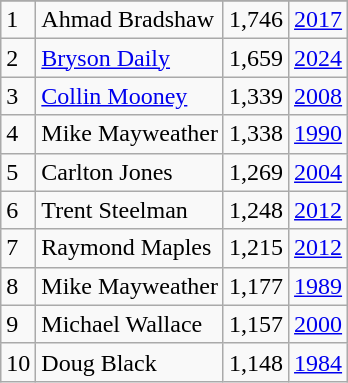<table class="wikitable">
<tr>
</tr>
<tr>
<td>1</td>
<td>Ahmad Bradshaw</td>
<td>1,746</td>
<td><a href='#'>2017</a></td>
</tr>
<tr>
<td>2</td>
<td><a href='#'>Bryson Daily</a></td>
<td>1,659</td>
<td><a href='#'>2024</a></td>
</tr>
<tr>
<td>3</td>
<td><a href='#'>Collin Mooney</a></td>
<td>1,339</td>
<td><a href='#'>2008</a></td>
</tr>
<tr>
<td>4</td>
<td>Mike Mayweather</td>
<td>1,338</td>
<td><a href='#'>1990</a></td>
</tr>
<tr>
<td>5</td>
<td>Carlton Jones</td>
<td>1,269</td>
<td><a href='#'>2004</a></td>
</tr>
<tr>
<td>6</td>
<td>Trent Steelman</td>
<td>1,248</td>
<td><a href='#'>2012</a></td>
</tr>
<tr>
<td>7</td>
<td>Raymond Maples</td>
<td>1,215</td>
<td><a href='#'>2012</a></td>
</tr>
<tr>
<td>8</td>
<td>Mike Mayweather</td>
<td>1,177</td>
<td><a href='#'>1989</a></td>
</tr>
<tr>
<td>9</td>
<td>Michael Wallace</td>
<td>1,157</td>
<td><a href='#'>2000</a></td>
</tr>
<tr>
<td>10</td>
<td>Doug Black</td>
<td>1,148</td>
<td><a href='#'>1984</a></td>
</tr>
</table>
